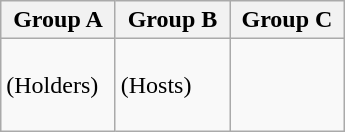<table class=wikitable>
<tr>
<th width=30%>Group A</th>
<th width=30%>Group B</th>
<th width=30%>Group C</th>
</tr>
<tr valign=top>
<td><br> (Holders) <br>
 <br>
</td>
<td><br> (Hosts) <br>
 <br>
</td>
<td><br> <br>
 <br>
</td>
</tr>
</table>
